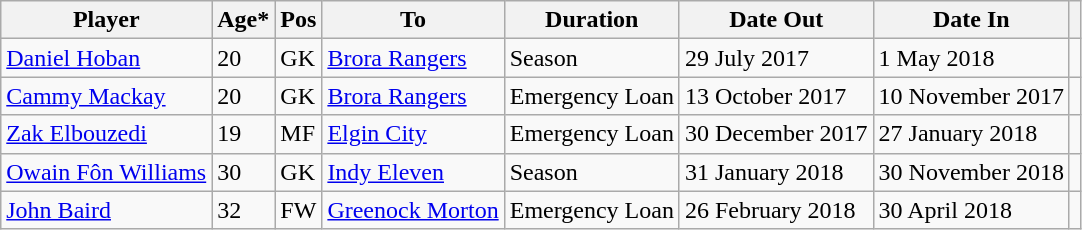<table class="wikitable">
<tr>
<th>Player</th>
<th>Age*</th>
<th>Pos</th>
<th>To</th>
<th>Duration</th>
<th>Date Out</th>
<th>Date In</th>
<th></th>
</tr>
<tr>
<td> <a href='#'>Daniel Hoban</a></td>
<td>20</td>
<td>GK</td>
<td> <a href='#'>Brora Rangers</a></td>
<td>Season</td>
<td>29 July 2017</td>
<td>1 May 2018</td>
<td></td>
</tr>
<tr>
<td> <a href='#'>Cammy Mackay</a></td>
<td>20</td>
<td>GK</td>
<td> <a href='#'>Brora Rangers</a></td>
<td>Emergency Loan</td>
<td>13 October 2017</td>
<td>10 November 2017</td>
<td></td>
</tr>
<tr>
<td> <a href='#'>Zak Elbouzedi</a></td>
<td>19</td>
<td>MF</td>
<td> <a href='#'>Elgin City</a></td>
<td>Emergency Loan</td>
<td>30 December 2017</td>
<td>27 January 2018</td>
<td></td>
</tr>
<tr>
<td> <a href='#'>Owain Fôn Williams</a></td>
<td>30</td>
<td>GK</td>
<td> <a href='#'>Indy Eleven</a></td>
<td>Season</td>
<td>31 January 2018</td>
<td>30 November 2018</td>
<td></td>
</tr>
<tr>
<td> <a href='#'>John Baird</a></td>
<td>32</td>
<td>FW</td>
<td> <a href='#'>Greenock Morton</a></td>
<td>Emergency Loan</td>
<td>26 February 2018</td>
<td>30 April 2018</td>
<td></td>
</tr>
</table>
